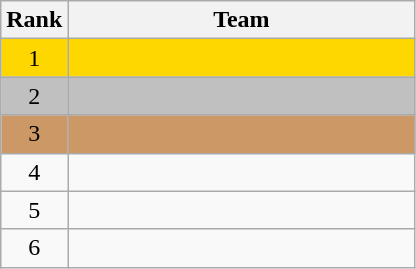<table class="wikitable">
<tr>
<th>Rank</th>
<th style="width:14em">Team</th>
</tr>
<tr style="background:gold;">
<td align=center>1</td>
<td></td>
</tr>
<tr style="background:silver;">
<td align=center>2</td>
<td></td>
</tr>
<tr style="background:#c96;">
<td align=center>3</td>
<td></td>
</tr>
<tr>
<td align=center>4</td>
<td></td>
</tr>
<tr>
<td align=center>5</td>
<td></td>
</tr>
<tr>
<td align=center>6</td>
<td></td>
</tr>
</table>
